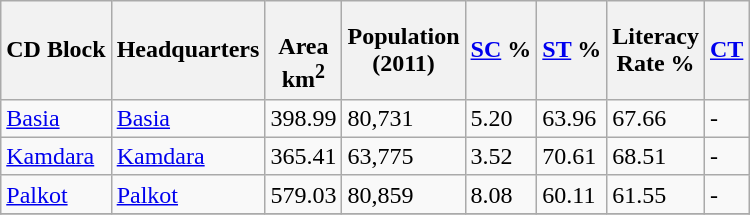<table class="wikitable sortable">
<tr>
<th>CD Block</th>
<th>Headquarters</th>
<th><br>Area<br>km<sup>2</sup></th>
<th>Population<br>(2011)</th>
<th><a href='#'>SC</a> %</th>
<th><a href='#'>ST</a> %</th>
<th>Literacy<br> Rate %</th>
<th><a href='#'>CT</a></th>
</tr>
<tr>
<td><a href='#'>Basia</a></td>
<td><a href='#'>Basia</a></td>
<td>398.99</td>
<td>80,731</td>
<td>5.20</td>
<td>63.96</td>
<td>67.66</td>
<td>-</td>
</tr>
<tr>
<td><a href='#'>Kamdara</a></td>
<td><a href='#'>Kamdara</a></td>
<td>365.41</td>
<td>63,775</td>
<td>3.52</td>
<td>70.61</td>
<td>68.51</td>
<td>-</td>
</tr>
<tr>
<td><a href='#'>Palkot</a></td>
<td><a href='#'>Palkot</a></td>
<td>579.03</td>
<td>80,859</td>
<td>8.08</td>
<td>60.11</td>
<td>61.55</td>
<td>-</td>
</tr>
<tr>
</tr>
</table>
